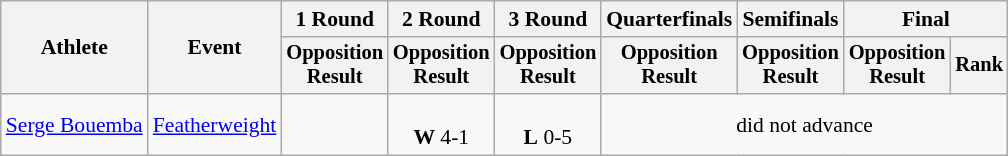<table class="wikitable" style="font-size:90%">
<tr>
<th rowspan="2">Athlete</th>
<th rowspan="2">Event</th>
<th>1 Round</th>
<th>2 Round</th>
<th>3 Round</th>
<th>Quarterfinals</th>
<th>Semifinals</th>
<th colspan=2>Final</th>
</tr>
<tr style="font-size:95%">
<th>Opposition<br>Result</th>
<th>Opposition<br>Result</th>
<th>Opposition<br>Result</th>
<th>Opposition<br>Result</th>
<th>Opposition<br>Result</th>
<th>Opposition<br>Result</th>
<th>Rank</th>
</tr>
<tr align=center>
<td align=left><a href='#'>Serge Bouemba</a></td>
<td align=left><a href='#'>Featherweight</a></td>
<td></td>
<td><br><strong>W</strong> 4-1</td>
<td><br><strong>L</strong> 0-5</td>
<td colspan=5>did not advance</td>
</tr>
</table>
